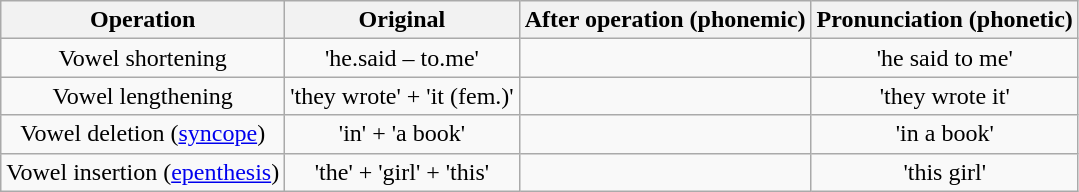<table class="wikitable" style="text-align: center;">
<tr>
<th>Operation</th>
<th>Original</th>
<th>After operation (phonemic)</th>
<th>Pronunciation (phonetic)</th>
</tr>
<tr>
<td>Vowel shortening</td>
<td> 'he.said – to.me'</td>
<td></td>
<td> 'he said to me'</td>
</tr>
<tr>
<td>Vowel lengthening</td>
<td> 'they wrote' +   'it (fem.)'</td>
<td></td>
<td> 'they wrote it'</td>
</tr>
<tr>
<td>Vowel deletion (<a href='#'>syncope</a>)</td>
<td> 'in' +  'a book'</td>
<td></td>
<td> 'in a book'</td>
</tr>
<tr>
<td>Vowel insertion (<a href='#'>epenthesis</a>)</td>
<td> 'the' +  'girl' +  'this'</td>
<td></td>
<td> 'this girl'</td>
</tr>
</table>
